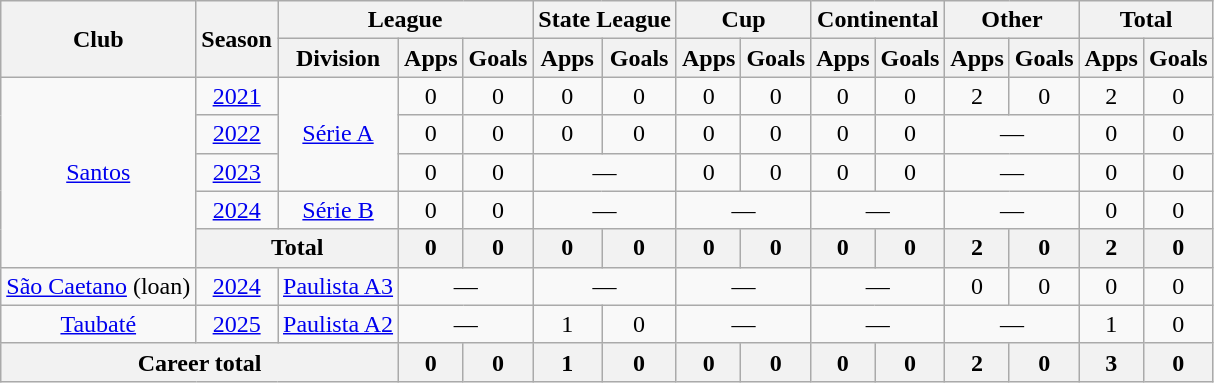<table class="wikitable" style="text-align: center">
<tr>
<th rowspan="2">Club</th>
<th rowspan="2">Season</th>
<th colspan="3">League</th>
<th colspan="2">State League</th>
<th colspan="2">Cup</th>
<th colspan="2">Continental</th>
<th colspan="2">Other</th>
<th colspan="2">Total</th>
</tr>
<tr>
<th>Division</th>
<th>Apps</th>
<th>Goals</th>
<th>Apps</th>
<th>Goals</th>
<th>Apps</th>
<th>Goals</th>
<th>Apps</th>
<th>Goals</th>
<th>Apps</th>
<th>Goals</th>
<th>Apps</th>
<th>Goals</th>
</tr>
<tr>
<td rowspan="5"><a href='#'>Santos</a></td>
<td><a href='#'>2021</a></td>
<td rowspan="3"><a href='#'>Série A</a></td>
<td>0</td>
<td>0</td>
<td>0</td>
<td>0</td>
<td>0</td>
<td>0</td>
<td>0</td>
<td>0</td>
<td>2</td>
<td>0</td>
<td>2</td>
<td>0</td>
</tr>
<tr>
<td><a href='#'>2022</a></td>
<td>0</td>
<td>0</td>
<td>0</td>
<td>0</td>
<td>0</td>
<td>0</td>
<td>0</td>
<td>0</td>
<td colspan="2">—</td>
<td>0</td>
<td>0</td>
</tr>
<tr>
<td><a href='#'>2023</a></td>
<td>0</td>
<td>0</td>
<td colspan="2">—</td>
<td>0</td>
<td>0</td>
<td>0</td>
<td>0</td>
<td colspan="2">—</td>
<td>0</td>
<td>0</td>
</tr>
<tr>
<td><a href='#'>2024</a></td>
<td><a href='#'>Série B</a></td>
<td>0</td>
<td>0</td>
<td colspan="2">—</td>
<td colspan="2">—</td>
<td colspan="2">—</td>
<td colspan="2">—</td>
<td>0</td>
<td>0</td>
</tr>
<tr>
<th colspan="2">Total</th>
<th>0</th>
<th>0</th>
<th>0</th>
<th>0</th>
<th>0</th>
<th>0</th>
<th>0</th>
<th>0</th>
<th>2</th>
<th>0</th>
<th>2</th>
<th>0</th>
</tr>
<tr>
<td><a href='#'>São Caetano</a> (loan)</td>
<td><a href='#'>2024</a></td>
<td><a href='#'>Paulista A3</a></td>
<td colspan="2">—</td>
<td colspan="2">—</td>
<td colspan="2">—</td>
<td colspan="2">—</td>
<td>0</td>
<td>0</td>
<td>0</td>
<td>0</td>
</tr>
<tr>
<td><a href='#'>Taubaté</a></td>
<td><a href='#'>2025</a></td>
<td><a href='#'>Paulista A2</a></td>
<td colspan="2">—</td>
<td>1</td>
<td>0</td>
<td colspan="2">—</td>
<td colspan="2">—</td>
<td colspan="2">—</td>
<td>1</td>
<td>0</td>
</tr>
<tr>
<th colspan="3"><strong>Career total</strong></th>
<th>0</th>
<th>0</th>
<th>1</th>
<th>0</th>
<th>0</th>
<th>0</th>
<th>0</th>
<th>0</th>
<th>2</th>
<th>0</th>
<th>3</th>
<th>0</th>
</tr>
</table>
